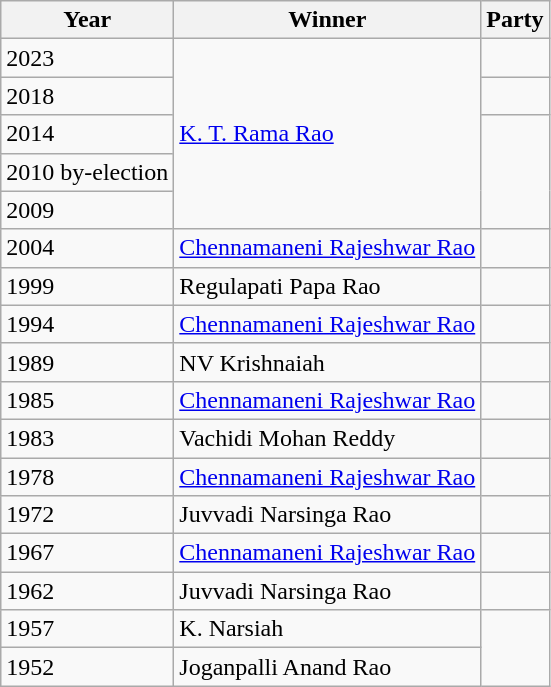<table class="wikitable sortable">
<tr>
<th>Year</th>
<th>Winner</th>
<th colspan=2>Party</th>
</tr>
<tr>
<td>2023</td>
<td rowspan=5><a href='#'>K. T. Rama Rao</a></td>
<td></td>
</tr>
<tr>
<td>2018</td>
<td></td>
</tr>
<tr>
<td>2014</td>
</tr>
<tr>
<td>2010 by-election</td>
</tr>
<tr>
<td>2009</td>
</tr>
<tr>
<td>2004</td>
<td><a href='#'>Chennamaneni Rajeshwar Rao</a></td>
<td></td>
</tr>
<tr>
<td>1999</td>
<td>Regulapati Papa Rao</td>
<td></td>
</tr>
<tr>
<td>1994</td>
<td><a href='#'>Chennamaneni Rajeshwar Rao</a></td>
<td></td>
</tr>
<tr>
<td>1989</td>
<td>NV Krishnaiah</td>
<td></td>
</tr>
<tr>
<td>1985</td>
<td><a href='#'>Chennamaneni Rajeshwar Rao</a></td>
<td></td>
</tr>
<tr>
<td>1983</td>
<td>Vachidi Mohan Reddy</td>
<td></td>
</tr>
<tr>
<td>1978</td>
<td><a href='#'>Chennamaneni Rajeshwar Rao</a></td>
<td></td>
</tr>
<tr>
<td>1972</td>
<td>Juvvadi Narsinga Rao</td>
<td></td>
</tr>
<tr>
<td>1967</td>
<td><a href='#'>Chennamaneni Rajeshwar Rao</a></td>
<td></td>
</tr>
<tr>
<td>1962</td>
<td>Juvvadi Narsinga Rao</td>
<td></td>
</tr>
<tr>
<td>1957</td>
<td>K. Narsiah</td>
</tr>
<tr>
<td>1952</td>
<td>Joganpalli Anand Rao</td>
</tr>
</table>
